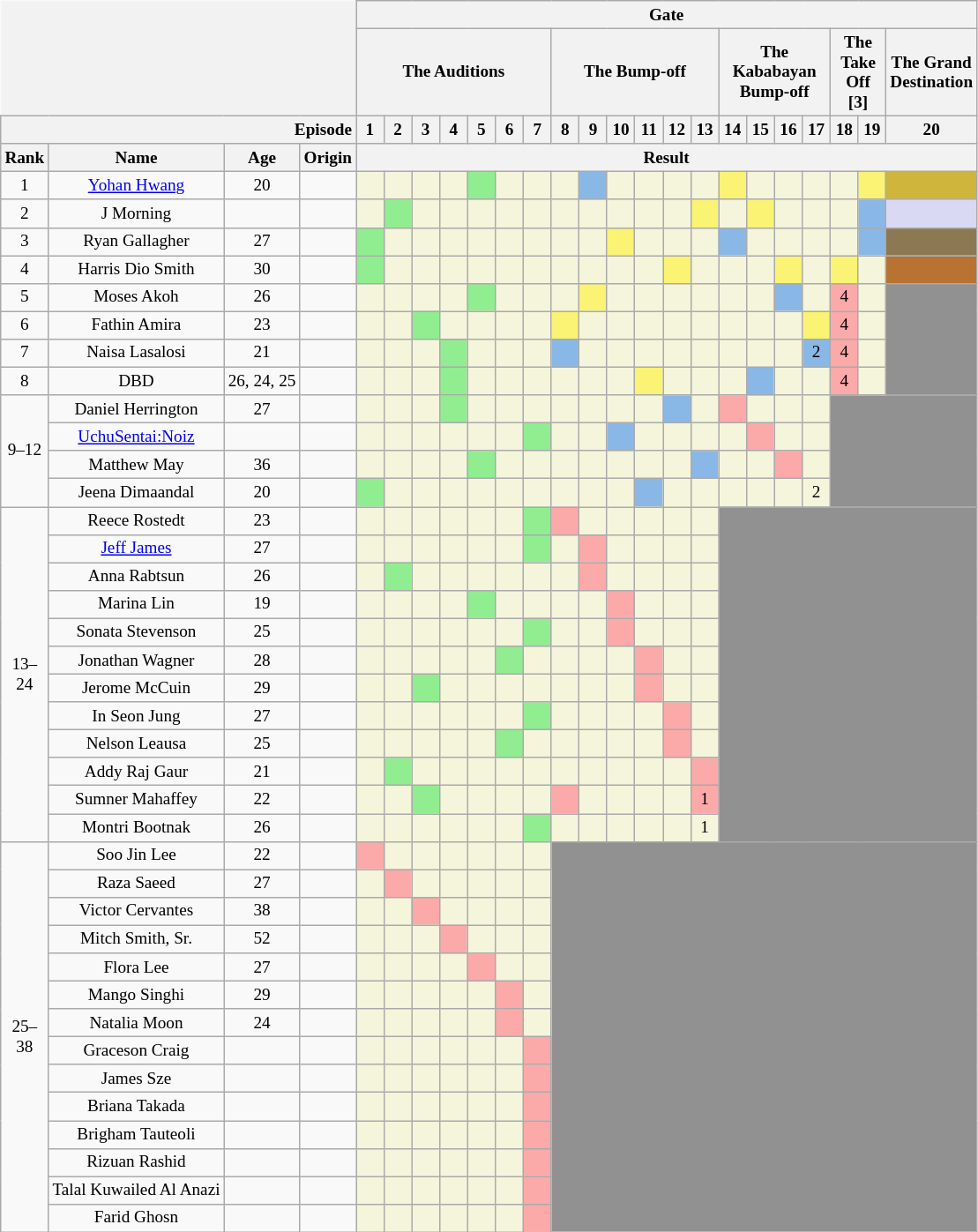<table class="wikitable" style="border:none; font-size:80%;">
<tr>
<th colspan=4 rowspan=2 style="border:none;"></th>
<th colspan=20>Gate</th>
</tr>
<tr>
<th colspan=7>The Auditions</th>
<th colspan=6>The Bump-off</th>
<th colspan=4>The Kababayan Bump-off</th>
<th colspan=2>The Take Off [3]</th>
<th colspan=1>The Grand Destination</th>
</tr>
<tr>
<th colspan=4 style="text-align:right;">Episode</th>
<th style="width:15px;">1</th>
<th style="width:15px;">2</th>
<th style="width:15px;">3</th>
<th style="width:15px;">4</th>
<th style="width:15px;">5</th>
<th style="width:15px;">6</th>
<th style="width:15px;">7</th>
<th style="width:15px;">8</th>
<th style="width:15px;">9</th>
<th style="width:15px;">10</th>
<th style="width:15px;">11</th>
<th style="width:15px;">12</th>
<th style="width:15px;">13</th>
<th style="width:15px;">14</th>
<th style="width:15px;">15</th>
<th style="width:15px;">16</th>
<th style="width:15px;">17</th>
<th style="width:15px;">18</th>
<th style="width:15px;">19</th>
<th style="width:15px;">20</th>
</tr>
<tr>
<th style="width:30px;">Rank</th>
<th>Name</th>
<th>Age</th>
<th>Origin</th>
<th colspan=20>Result</th>
</tr>
<tr>
<td style="text-align:center;">1</td>
<td style="text-align:center;"><a href='#'>Yohan Hwang</a></td>
<td style="text-align:center;">20</td>
<td style="text-align:center;"><br></td>
<td style="background:#F5F5DC;"></td>
<td style="background:#F5F5DC;"></td>
<td style="background:#F5F5DC;"></td>
<td style="background:#F5F5DC;"></td>
<td style="background:#90EE90;"></td>
<td style="background:#F5F5DC;"></td>
<td style="background:#F5F5DC;"><br></td>
<td style="background:#F5F5DC;"></td>
<td style="background:#8AB8E6;"></td>
<td style="background:#F5F5DC;"></td>
<td style="background:#F5F5DC;"></td>
<td style="background:#F5F5DC;"></td>
<td style="background:#F5F5DC;"><br></td>
<td style="background:#FBF373;"></td>
<td style="background:#F5F5DC;"></td>
<td style="background:#F5F5DC;"></td>
<td style="background:#F5F5DC;"><br></td>
<td style="background:#F5F5DC;"></td>
<td style="background:#FBF373;"><br></td>
<td style="background:#CFB53B;"></td>
</tr>
<tr>
<td style="text-align:center;">2</td>
<td style="text-align:center;">J Morning</td>
<td style="text-align:center;"></td>
<td style="text-align:center;"><br></td>
<td style="background:#F5F5DC;"></td>
<td style="background:#90EE90;"></td>
<td style="background:#F5F5DC;"></td>
<td style="background:#F5F5DC;"></td>
<td style="background:#F5F5DC;"></td>
<td style="background:#F5F5DC;"></td>
<td style="background:#F5F5DC;"><br></td>
<td style="background:#F5F5DC;"></td>
<td style="background:#F5F5DC;"></td>
<td style="background:#F5F5DC;"></td>
<td style="background:#F5F5DC;"></td>
<td style="background:#F5F5DC;"></td>
<td style="background:#FBF373;"><br></td>
<td style="background:#F5F5DC;"></td>
<td style="background:#FBF373;"></td>
<td style="background:#F5F5DC;"></td>
<td style="background:#F5F5DC;"><br></td>
<td style="background:#F5F5DC;"></td>
<td style="background:#8AB8E6;"><br></td>
<td style="background:#D9D9F3;"></td>
</tr>
<tr>
<td style="text-align:center;">3</td>
<td style="text-align:center;">Ryan Gallagher</td>
<td style="text-align:center;">27</td>
<td style="text-align:center;"><br></td>
<td style="background:#90EE90;"></td>
<td style="background:#F5F5DC;"></td>
<td style="background:#F5F5DC;"></td>
<td style="background:#F5F5DC;"></td>
<td style="background:#F5F5DC;"></td>
<td style="background:#F5F5DC;"></td>
<td style="background:#F5F5DC;"><br></td>
<td style="background:#F5F5DC;"></td>
<td style="background:#F5F5DC;"></td>
<td style="background:#FBF373;"></td>
<td style="background:#F5F5DC;"></td>
<td style="background:#F5F5DC;"></td>
<td style="background:#F5F5DC;"><br></td>
<td style="background:#8AB8E6;"></td>
<td style="background:#F5F5DC;"></td>
<td style="background:#F5F5DC;"></td>
<td style="background:#F5F5DC;"><br></td>
<td style="background:#F5F5DC;"></td>
<td style="background:#8AB8E6;"><br></td>
<td style="background:#8C7853;"></td>
</tr>
<tr>
<td style="text-align:center;">4</td>
<td style="text-align:center;">Harris Dio Smith</td>
<td style="text-align:center;">30</td>
<td style="text-align:center;"><br></td>
<td style="background:#90EE90;"></td>
<td style="background:#F5F5DC;"></td>
<td style="background:#F5F5DC;"></td>
<td style="background:#F5F5DC;"></td>
<td style="background:#F5F5DC;"></td>
<td style="background:#F5F5DC;"></td>
<td style="background:#F5F5DC;"><br></td>
<td style="background:#F5F5DC;"></td>
<td style="background:#F5F5DC;"></td>
<td style="background:#F5F5DC;"></td>
<td style="background:#F5F5DC;"></td>
<td style="background:#FBF373;"></td>
<td style="background:#F5F5DC;"><br></td>
<td style="background:#F5F5DC;"></td>
<td style="background:#F5F5DC;"></td>
<td style="background:#FBF373;"></td>
<td style="background:#F5F5DC;"><br></td>
<td style="background:#FBF373;"></td>
<td style="background:#F5F5DC;"><br></td>
<td style="background:#B87333;"></td>
</tr>
<tr>
<td style="text-align:center;">5</td>
<td style="text-align:center;">Moses Akoh</td>
<td style="text-align:center;">26</td>
<td style="text-align:center;"><br></td>
<td style="background:#F5F5DC;"></td>
<td style="background:#F5F5DC;"></td>
<td style="background:#F5F5DC;"></td>
<td style="background:#F5F5DC;"></td>
<td style="background:#90EE90;"></td>
<td style="background:#F5F5DC;"></td>
<td style="background:#F5F5DC;"><br></td>
<td style="background:#F5F5DC;"></td>
<td style="background:#FBF373;"></td>
<td style="background:#F5F5DC;"></td>
<td style="background:#F5F5DC;"></td>
<td style="background:#F5F5DC;"></td>
<td style="background:#F5F5DC;"><br></td>
<td style="background:#F5F5DC;"></td>
<td style="background:#F5F5DC;"></td>
<td style="background:#8AB8E6;"></td>
<td style="background:#F5F5DC;"><br></td>
<td style="background:#FCA9A9; text-align:center;">4</td>
<td style="background:#F5F5DC;"></td>
<td style="background:#919191;" rowspan=4 colspan=3></td>
</tr>
<tr>
<td style="text-align:center;">6</td>
<td style="text-align:center;">Fathin Amira</td>
<td style="text-align:center;">23</td>
<td style="text-align:center;"><br></td>
<td style="background:#F5F5DC;"></td>
<td style="background:#F5F5DC;"></td>
<td style="background:#90EE90;"></td>
<td style="background:#F5F5DC;"></td>
<td style="background:#F5F5DC;"></td>
<td style="background:#F5F5DC;"></td>
<td style="background:#F5F5DC;"><br></td>
<td style="background:#FBF373;"></td>
<td style="background:#F5F5DC;"></td>
<td style="background:#F5F5DC;"></td>
<td style="background:#F5F5DC;"></td>
<td style="background:#F5F5DC;"></td>
<td style="background:#F5F5DC;"><br></td>
<td style="background:#F5F5DC;"></td>
<td style="background:#F5F5DC;"></td>
<td style="background:#F5F5DC;"></td>
<td style="background:#FBF373;"><br></td>
<td style="background:#FCA9A9; text-align:center;">4</td>
<td style="background:#F5F5DC;"></td>
</tr>
<tr>
<td style="text-align:center;">7</td>
<td style="text-align:center;">Naisa Lasalosi</td>
<td style="text-align:center;">21</td>
<td style="text-align:center;"><br></td>
<td style="background:#F5F5DC;"></td>
<td style="background:#F5F5DC;"></td>
<td style="background:#F5F5DC;"></td>
<td style="background:#90EE90;"></td>
<td style="background:#F5F5DC;"></td>
<td style="background:#F5F5DC;"></td>
<td style="background:#F5F5DC;"><br></td>
<td style="background:#8AB8E6;"></td>
<td style="background:#F5F5DC;"></td>
<td style="background:#F5F5DC;"></td>
<td style="background:#F5F5DC;"></td>
<td style="background:#F5F5DC;"></td>
<td style="background:#F5F5DC;"><br></td>
<td style="background:#F5F5DC;"></td>
<td style="background:#F5F5DC;"></td>
<td style="background:#F5F5DC;"></td>
<td style="background:#8AB8E6; text-align:center;">2<br></td>
<td style="background:#FCA9A9; text-align:center;">4</td>
<td style="background:#F5F5DC;"></td>
</tr>
<tr>
<td style="text-align:center;">8</td>
<td style="text-align:center;"><span>DBD</span></td>
<td style="text-align:center;">26, 24, 25</td>
<td style="text-align:center;">  <br></td>
<td style="background:#F5F5DC;"></td>
<td style="background:#F5F5DC;"></td>
<td style="background:#F5F5DC;"></td>
<td style="background:#90EE90;"></td>
<td style="background:#F5F5DC;"></td>
<td style="background:#F5F5DC;"></td>
<td style="background:#F5F5DC;"><br></td>
<td style="background:#F5F5DC;"></td>
<td style="background:#F5F5DC;"></td>
<td style="background:#F5F5DC;"></td>
<td style="background:#FBF373;"></td>
<td style="background:#F5F5DC;"></td>
<td style="background:#F5F5DC;"><br></td>
<td style="background:#F5F5DC;"></td>
<td style="background:#8AB8E6;"></td>
<td style="background:#F5F5DC;"></td>
<td style="background:#F5F5DC;"><br></td>
<td style="background:#FCA9A9; text-align:center;">4</td>
<td style="background:#F5F5DC;"></td>
</tr>
<tr>
<td rowspan=4 style="text-align:center;">9–12</td>
<td style="text-align:center;">Daniel Herrington</td>
<td style="text-align:center;">27</td>
<td style="text-align:center;"><br></td>
<td style="background:#F5F5DC;"></td>
<td style="background:#F5F5DC;"></td>
<td style="background:#F5F5DC;"></td>
<td style="background:#90EE90;"></td>
<td style="background:#F5F5DC;"></td>
<td style="background:#F5F5DC;"></td>
<td style="background:#F5F5DC;"><br></td>
<td style="background:#F5F5DC;"></td>
<td style="background:#F5F5DC;"></td>
<td style="background:#F5F5DC;"></td>
<td style="background:#F5F5DC;"></td>
<td style="background:#8AB8E6;"></td>
<td style="background:#F5F5DC;"><br></td>
<td style="background:#FCA9A9;"></td>
<td style="background:#F5F5DC;"></td>
<td style="background:#F5F5DC;"></td>
<td style="background:#F5F5DC;"></td>
<td style="background:#919191;" rowspan=4 colspan=3></td>
</tr>
<tr>
<td style="text-align:center;"><a href='#'>UchuSentai:Noiz</a></td>
<td style="text-align:center;"></td>
<td style="text-align:center;"><br></td>
<td style="background:#F5F5DC;"></td>
<td style="background:#F5F5DC;"></td>
<td style="background:#F5F5DC;"></td>
<td style="background:#F5F5DC;"></td>
<td style="background:#F5F5DC;"></td>
<td style="background:#F5F5DC;"></td>
<td style="background:#90EE90;"><br></td>
<td style="background:#F5F5DC;"></td>
<td style="background:#F5F5DC;"></td>
<td style="background:#8AB8E6;"></td>
<td style="background:#F5F5DC;"></td>
<td style="background:#F5F5DC;"></td>
<td style="background:#F5F5DC;"><br></td>
<td style="background:#F5F5DC;"></td>
<td style="background:#FCA9A9;"></td>
<td style="background:#F5F5DC;"></td>
<td style="background:#F5F5DC;"></td>
</tr>
<tr>
<td style="text-align:center;">Matthew May</td>
<td style="text-align:center;">36</td>
<td style="text-align:center;"><br></td>
<td style="background:#F5F5DC;"></td>
<td style="background:#F5F5DC;"></td>
<td style="background:#F5F5DC;"></td>
<td style="background:#F5F5DC;"></td>
<td style="background:#90EE90;"></td>
<td style="background:#F5F5DC;"></td>
<td style="background:#F5F5DC;"><br></td>
<td style="background:#F5F5DC;"></td>
<td style="background:#F5F5DC;"></td>
<td style="background:#F5F5DC;"></td>
<td style="background:#F5F5DC;"></td>
<td style="background:#F5F5DC;"></td>
<td style="background:#8AB8E6;"><br></td>
<td style="background:#F5F5DC;"></td>
<td style="background:#F5F5DC;"></td>
<td style="background:#FCA9A9;"></td>
<td style="background:#F5F5DC;"></td>
</tr>
<tr>
<td style="text-align:center;">Jeena Dimaandal</td>
<td style="text-align:center;">20</td>
<td style="text-align:center;"><br></td>
<td style="background:#90EE90;"></td>
<td style="background:#F5F5DC;"></td>
<td style="background:#F5F5DC;"></td>
<td style="background:#F5F5DC;"></td>
<td style="background:#F5F5DC;"></td>
<td style="background:#F5F5DC;"></td>
<td style="background:#F5F5DC;"><br></td>
<td style="background:#F5F5DC;"></td>
<td style="background:#F5F5DC;"></td>
<td style="background:#F5F5DC;"></td>
<td style="background:#8AB8E6;"></td>
<td style="background:#F5F5DC;"></td>
<td style="background:#F5F5DC;"><br></td>
<td style="background:#F5F5DC;"></td>
<td style="background:#F5F5DC;"></td>
<td style="background:#F5F5DC;"></td>
<td style="background:#F5F5DC; text-align:center;">2</td>
</tr>
<tr>
<td rowspan=12 style="text-align:center;">13–24</td>
<td style="text-align:center;">Reece Rostedt</td>
<td style="text-align:center;">23</td>
<td style="text-align:center;"><br></td>
<td style="background:#F5F5DC;"></td>
<td style="background:#F5F5DC;"></td>
<td style="background:#F5F5DC;"></td>
<td style="background:#F5F5DC;"></td>
<td style="background:#F5F5DC;"></td>
<td style="background:#F5F5DC;"></td>
<td style="background:#90EE90;"><br></td>
<td style="background:#FCA9A9;"></td>
<td style="background:#F5F5DC;"></td>
<td style="background:#F5F5DC;"></td>
<td style="background:#F5F5DC;"></td>
<td style="background:#F5F5DC;"></td>
<td style="background:#F5F5DC;"></td>
<td style="background:#919191;" rowspan=12 colspan=7></td>
</tr>
<tr>
<td style="text-align:center;"><a href='#'>Jeff James</a></td>
<td style="text-align:center;">27</td>
<td style="text-align:center;"><br></td>
<td style="background:#F5F5DC;"></td>
<td style="background:#F5F5DC;"></td>
<td style="background:#F5F5DC;"></td>
<td style="background:#F5F5DC;"></td>
<td style="background:#F5F5DC;"></td>
<td style="background:#F5F5DC;"></td>
<td style="background:#90EE90;"><br></td>
<td style="background:#F5F5DC;"></td>
<td style="background:#FCA9A9;"></td>
<td style="background:#F5F5DC;"></td>
<td style="background:#F5F5DC;"></td>
<td style="background:#F5F5DC;"></td>
<td style="background:#F5F5DC;"></td>
</tr>
<tr>
<td style="text-align:center;">Anna Rabtsun</td>
<td style="text-align:center;">26</td>
<td style="text-align:center;"><br></td>
<td style="background:#F5F5DC;"></td>
<td style="background:#90EE90;"></td>
<td style="background:#F5F5DC;"></td>
<td style="background:#F5F5DC;"></td>
<td style="background:#F5F5DC;"></td>
<td style="background:#F5F5DC;"></td>
<td style="background:#F5F5DC;"><br></td>
<td style="background:#F5F5DC;"></td>
<td style="background:#FCA9A9;"></td>
<td style="background:#F5F5DC;"></td>
<td style="background:#F5F5DC;"></td>
<td style="background:#F5F5DC;"></td>
<td style="background:#F5F5DC;"></td>
</tr>
<tr>
<td style="text-align:center;">Marina Lin</td>
<td style="text-align:center;">19</td>
<td style="text-align:center;"><br></td>
<td style="background:#F5F5DC;"></td>
<td style="background:#F5F5DC;"></td>
<td style="background:#F5F5DC;"></td>
<td style="background:#F5F5DC;"></td>
<td style="background:#90EE90;"></td>
<td style="background:#F5F5DC;"></td>
<td style="background:#F5F5DC;"><br></td>
<td style="background:#F5F5DC;"></td>
<td style="background:#F5F5DC;"></td>
<td style="background:#FCA9A9;"></td>
<td style="background:#F5F5DC;"></td>
<td style="background:#F5F5DC;"></td>
<td style="background:#F5F5DC;"></td>
</tr>
<tr>
<td style="text-align:center;">Sonata Stevenson</td>
<td style="text-align:center;">25</td>
<td style="text-align:center;"><br></td>
<td style="background:#F5F5DC;"></td>
<td style="background:#F5F5DC;"></td>
<td style="background:#F5F5DC;"></td>
<td style="background:#F5F5DC;"></td>
<td style="background:#F5F5DC;"></td>
<td style="background:#F5F5DC;"></td>
<td style="background:#90EE90;"><br></td>
<td style="background:#F5F5DC;"></td>
<td style="background:#F5F5DC;"></td>
<td style="background:#FCA9A9;"></td>
<td style="background:#F5F5DC;"></td>
<td style="background:#F5F5DC;"></td>
<td style="background:#F5F5DC;"></td>
</tr>
<tr>
<td style="text-align:center;">Jonathan Wagner</td>
<td style="text-align:center;">28</td>
<td style="text-align:center;"><br></td>
<td style="background:#F5F5DC;"></td>
<td style="background:#F5F5DC;"></td>
<td style="background:#F5F5DC;"></td>
<td style="background:#F5F5DC;"></td>
<td style="background:#F5F5DC;"></td>
<td style="background:#90EE90;"></td>
<td style="background:#F5F5DC;"><br></td>
<td style="background:#F5F5DC;"></td>
<td style="background:#F5F5DC;"></td>
<td style="background:#F5F5DC;"></td>
<td style="background:#FCA9A9;"></td>
<td style="background:#F5F5DC;"></td>
<td style="background:#F5F5DC;"></td>
</tr>
<tr>
<td style="text-align:center;">Jerome McCuin</td>
<td style="text-align:center;">29</td>
<td style="text-align:center;"><br></td>
<td style="background:#F5F5DC;"></td>
<td style="background:#F5F5DC;"></td>
<td style="background:#90EE90;"></td>
<td style="background:#F5F5DC;"></td>
<td style="background:#F5F5DC;"></td>
<td style="background:#F5F5DC;"></td>
<td style="background:#F5F5DC;"><br></td>
<td style="background:#F5F5DC;"></td>
<td style="background:#F5F5DC;"></td>
<td style="background:#F5F5DC;"></td>
<td style="background:#FCA9A9;"></td>
<td style="background:#F5F5DC;"></td>
<td style="background:#F5F5DC;"></td>
</tr>
<tr>
<td style="text-align:center;">In Seon Jung</td>
<td style="text-align:center;">27</td>
<td style="text-align:center;"><br></td>
<td style="background:#F5F5DC;"></td>
<td style="background:#F5F5DC;"></td>
<td style="background:#F5F5DC;"></td>
<td style="background:#F5F5DC;"></td>
<td style="background:#F5F5DC;"></td>
<td style="background:#F5F5DC;"></td>
<td style="background:#90EE90;"><br></td>
<td style="background:#F5F5DC;"></td>
<td style="background:#F5F5DC;"></td>
<td style="background:#F5F5DC;"></td>
<td style="background:#F5F5DC;"></td>
<td style="background:#FCA9A9;"></td>
<td style="background:#F5F5DC;"></td>
</tr>
<tr>
<td style="text-align:center;">Nelson Leausa</td>
<td style="text-align:center;">25</td>
<td style="text-align:center;"><br></td>
<td style="background:#F5F5DC;"></td>
<td style="background:#F5F5DC;"></td>
<td style="background:#F5F5DC;"></td>
<td style="background:#F5F5DC;"></td>
<td style="background:#F5F5DC;"></td>
<td style="background:#90EE90;"></td>
<td style="background:#F5F5DC;"><br></td>
<td style="background:#F5F5DC;"></td>
<td style="background:#F5F5DC;"></td>
<td style="background:#F5F5DC;"></td>
<td style="background:#F5F5DC;"></td>
<td style="background:#FCA9A9;"></td>
<td style="background:#F5F5DC;"></td>
</tr>
<tr>
<td style="text-align:center;">Addy Raj Gaur</td>
<td style="text-align:center;">21</td>
<td style="text-align:center;"><br></td>
<td style="background:#F5F5DC;"></td>
<td style="background:#90EE90;"></td>
<td style="background:#F5F5DC;"></td>
<td style="background:#F5F5DC;"></td>
<td style="background:#F5F5DC;"></td>
<td style="background:#F5F5DC;"></td>
<td style="background:#F5F5DC;"><br></td>
<td style="background:#F5F5DC;"></td>
<td style="background:#F5F5DC;"></td>
<td style="background:#F5F5DC;"></td>
<td style="background:#F5F5DC;"></td>
<td style="background:#F5F5DC;"></td>
<td style="background:#FCA9A9;"></td>
</tr>
<tr>
<td style="text-align:center;">Sumner Mahaffey</td>
<td style="text-align:center;">22</td>
<td style="text-align:center;"><br></td>
<td style="background:#F5F5DC;"></td>
<td style="background:#F5F5DC;"></td>
<td style="background:#90EE90;"></td>
<td style="background:#F5F5DC;"></td>
<td style="background:#F5F5DC;"></td>
<td style="background:#F5F5DC;"></td>
<td style="background:#F5F5DC;"><br></td>
<td style="background:#FCA9A9;"></td>
<td style="background:#F5F5DC;"></td>
<td style="background:#F5F5DC;"></td>
<td style="background:#F5F5DC;"></td>
<td style="background:#F5F5DC;"></td>
<td style="background:#FCA9A9; text-align:center;">1</td>
</tr>
<tr>
<td style="text-align:center;">Montri Bootnak</td>
<td style="text-align:center;">26</td>
<td style="text-align:center;"><br></td>
<td style="background:#F5F5DC;"></td>
<td style="background:#F5F5DC;"></td>
<td style="background:#F5F5DC;"></td>
<td style="background:#F5F5DC;"></td>
<td style="background:#F5F5DC;"></td>
<td style="background:#F5F5DC;"></td>
<td style="background:#90EE90;"><br></td>
<td style="background:#F5F5DC;"></td>
<td style="background:#F5F5DC;"></td>
<td style="background:#F5F5DC;"></td>
<td style="background:#F5F5DC;"></td>
<td style="background:#F5F5DC;"></td>
<td style="background:#F5F5DC; text-align:center;">1</td>
</tr>
<tr>
<td rowspan=14 style="text-align:center;">25–38</td>
<td style="text-align:center;">Soo Jin Lee</td>
<td style="text-align:center;">22</td>
<td style="text-align:center;"><br></td>
<td style="background:#FCA9A9;"></td>
<td style="background:#F5F5DC;"></td>
<td style="background:#F5F5DC;"></td>
<td style="background:#F5F5DC;"></td>
<td style="background:#F5F5DC;"></td>
<td style="background:#F5F5DC;"></td>
<td style="background:#F5F5DC;"></td>
<td style="background:#919191;" rowspan=14 colspan=13></td>
</tr>
<tr>
<td style="text-align:center;">Raza Saeed</td>
<td style="text-align:center;">27</td>
<td style="text-align:center;"><br></td>
<td style="background:#F5F5DC;"></td>
<td style="background:#FCA9A9;"></td>
<td style="background:#F5F5DC;"></td>
<td style="background:#F5F5DC;"></td>
<td style="background:#F5F5DC;"></td>
<td style="background:#F5F5DC;"></td>
<td style="background:#F5F5DC;"></td>
</tr>
<tr>
<td style="text-align:center;">Victor Cervantes</td>
<td style="text-align:center;">38</td>
<td style="text-align:center;"><br></td>
<td style="background:#F5F5DC;"></td>
<td style="background:#F5F5DC;"></td>
<td style="background:#FCA9A9;"></td>
<td style="background:#F5F5DC;"></td>
<td style="background:#F5F5DC;"></td>
<td style="background:#F5F5DC;"></td>
<td style="background:#F5F5DC;"></td>
</tr>
<tr>
<td style="text-align:center;">Mitch Smith, Sr.</td>
<td style="text-align:center;">52</td>
<td style="text-align:center;"><br></td>
<td style="background:#F5F5DC;"></td>
<td style="background:#F5F5DC;"></td>
<td style="background:#F5F5DC;"></td>
<td style="background:#FCA9A9;"></td>
<td style="background:#F5F5DC;"></td>
<td style="background:#F5F5DC;"></td>
<td style="background:#F5F5DC;"></td>
</tr>
<tr>
<td style="text-align:center;">Flora Lee</td>
<td style="text-align:center;">27</td>
<td style="text-align:center;"><br></td>
<td style="background:#F5F5DC;"></td>
<td style="background:#F5F5DC;"></td>
<td style="background:#F5F5DC;"></td>
<td style="background:#F5F5DC;"></td>
<td style="background:#FCA9A9;"></td>
<td style="background:#F5F5DC;"></td>
<td style="background:#F5F5DC;"></td>
</tr>
<tr>
<td style="text-align:center;">Mango Singhi</td>
<td style="text-align:center;">29</td>
<td style="text-align:center;"><br></td>
<td style="background:#F5F5DC;"></td>
<td style="background:#F5F5DC;"></td>
<td style="background:#F5F5DC;"></td>
<td style="background:#F5F5DC;"></td>
<td style="background:#F5F5DC;"></td>
<td style="background:#FCA9A9;"></td>
<td style="background:#F5F5DC;"></td>
</tr>
<tr>
<td style="text-align:center;">Natalia Moon</td>
<td style="text-align:center;">24</td>
<td style="text-align:center;"><br></td>
<td style="background:#F5F5DC;"></td>
<td style="background:#F5F5DC;"></td>
<td style="background:#F5F5DC;"></td>
<td style="background:#F5F5DC;"></td>
<td style="background:#F5F5DC;"></td>
<td style="background:#FCA9A9;"></td>
<td style="background:#F5F5DC;"></td>
</tr>
<tr>
<td style="text-align:center;">Graceson Craig</td>
<td style="text-align:center;"></td>
<td style="text-align:center;"><br></td>
<td style="background:#F5F5DC;"></td>
<td style="background:#F5F5DC;"></td>
<td style="background:#F5F5DC;"></td>
<td style="background:#F5F5DC;"></td>
<td style="background:#F5F5DC;"></td>
<td style="background:#F5F5DC;"></td>
<td style="background:#FCA9A9;"></td>
</tr>
<tr>
<td style="text-align:center;">James Sze</td>
<td style="text-align:center;"></td>
<td style="text-align:center;"><br></td>
<td style="background:#F5F5DC;"></td>
<td style="background:#F5F5DC;"></td>
<td style="background:#F5F5DC;"></td>
<td style="background:#F5F5DC;"></td>
<td style="background:#F5F5DC;"></td>
<td style="background:#F5F5DC;"></td>
<td style="background:#FCA9A9;"></td>
</tr>
<tr>
<td style="text-align:center;">Briana Takada</td>
<td style="text-align:center;"></td>
<td style="text-align:center;"><br></td>
<td style="background:#F5F5DC;"></td>
<td style="background:#F5F5DC;"></td>
<td style="background:#F5F5DC;"></td>
<td style="background:#F5F5DC;"></td>
<td style="background:#F5F5DC;"></td>
<td style="background:#F5F5DC;"></td>
<td style="background:#FCA9A9;"></td>
</tr>
<tr>
<td style="text-align:center;">Brigham Tauteoli</td>
<td style="text-align:center;"></td>
<td style="text-align:center;"><br></td>
<td style="background:#F5F5DC;"></td>
<td style="background:#F5F5DC;"></td>
<td style="background:#F5F5DC;"></td>
<td style="background:#F5F5DC;"></td>
<td style="background:#F5F5DC;"></td>
<td style="background:#F5F5DC;"></td>
<td style="background:#FCA9A9;"></td>
</tr>
<tr>
<td style="text-align:center;">Rizuan Rashid</td>
<td style="text-align:center;"></td>
<td style="text-align:center;"><br></td>
<td style="background:#F5F5DC;"></td>
<td style="background:#F5F5DC;"></td>
<td style="background:#F5F5DC;"></td>
<td style="background:#F5F5DC;"></td>
<td style="background:#F5F5DC;"></td>
<td style="background:#F5F5DC;"></td>
<td style="background:#FCA9A9;"></td>
</tr>
<tr>
<td style="text-align:center;">Talal Kuwailed Al Anazi</td>
<td style="text-align:center;"></td>
<td style="text-align:center;"><br></td>
<td style="background:#F5F5DC;"></td>
<td style="background:#F5F5DC;"></td>
<td style="background:#F5F5DC;"></td>
<td style="background:#F5F5DC;"></td>
<td style="background:#F5F5DC;"></td>
<td style="background:#F5F5DC;"></td>
<td style="background:#FCA9A9;"></td>
</tr>
<tr>
<td style="text-align:center;">Farid Ghosn</td>
<td style="text-align:center;"></td>
<td style="text-align:center;"><br></td>
<td style="background:#F5F5DC;"></td>
<td style="background:#F5F5DC;"></td>
<td style="background:#F5F5DC;"></td>
<td style="background:#F5F5DC;"></td>
<td style="background:#F5F5DC;"></td>
<td style="background:#F5F5DC;"></td>
<td style="background:#FCA9A9;"></td>
</tr>
<tr>
</tr>
</table>
